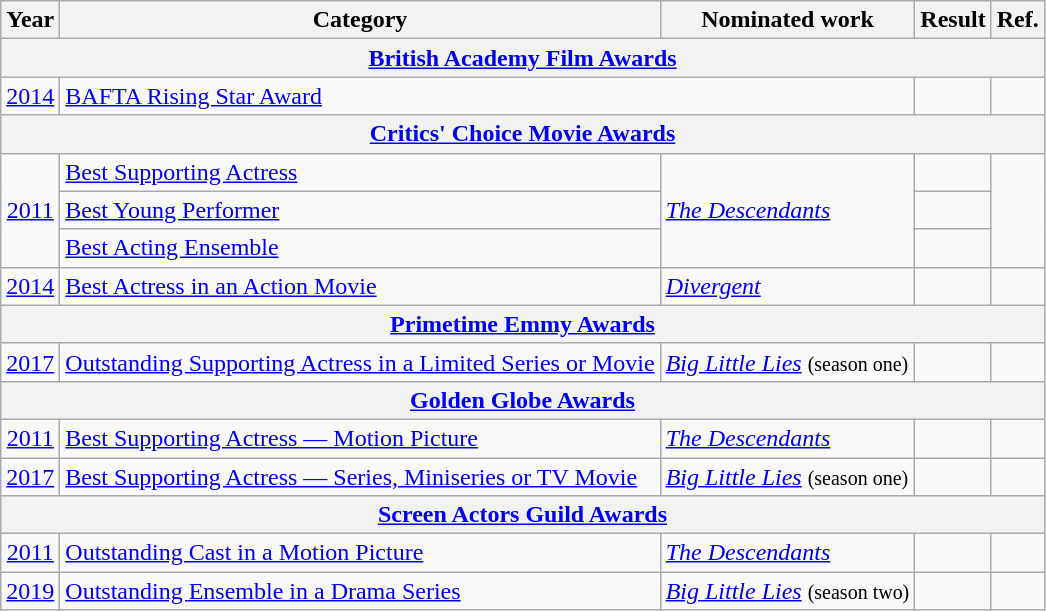<table class=wikitable>
<tr>
<th>Year</th>
<th>Category</th>
<th>Nominated work</th>
<th>Result</th>
<th>Ref.</th>
</tr>
<tr>
<th colspan=5><a href='#'>British Academy Film Awards</a></th>
</tr>
<tr>
<td style="text-align:center;", rowspan="1"><a href='#'>2014</a></td>
<td colspan=2><a href='#'>BAFTA Rising Star Award</a></td>
<td></td>
<td style="text-align:center;"></td>
</tr>
<tr>
<th colspan=5><a href='#'>Critics' Choice Movie Awards</a></th>
</tr>
<tr>
<td style="text-align:center;", rowspan="3"><a href='#'>2011</a></td>
<td><a href='#'>Best Supporting Actress</a></td>
<td rowspan="3"><em><a href='#'>The Descendants</a></em></td>
<td></td>
<td style="text-align:center;", rowspan=3></td>
</tr>
<tr>
<td><a href='#'>Best Young Performer</a></td>
<td></td>
</tr>
<tr>
<td><a href='#'>Best Acting Ensemble</a></td>
<td></td>
</tr>
<tr>
<td style="text-align:center;", rowspan="1"><a href='#'>2014</a></td>
<td><a href='#'>Best Actress in an Action Movie</a></td>
<td rowspan="1"><em><a href='#'>Divergent</a></em></td>
<td></td>
<td style="text-align:center;"></td>
</tr>
<tr>
<th colspan=5><a href='#'>Primetime Emmy Awards</a></th>
</tr>
<tr>
<td style="text-align:center;", rowspan="1"><a href='#'>2017</a></td>
<td><a href='#'>Outstanding Supporting Actress in a Limited Series or Movie</a></td>
<td><em><a href='#'>Big Little Lies</a></em> <small> (season one) </small></td>
<td></td>
<td style="text-align:center;"></td>
</tr>
<tr>
<th colspan=5><a href='#'>Golden Globe Awards</a></th>
</tr>
<tr>
<td style="text-align:center;"><a href='#'>2011</a></td>
<td><a href='#'>Best Supporting Actress — Motion Picture</a></td>
<td><em><a href='#'>The Descendants</a></em></td>
<td></td>
<td style="text-align:center;"></td>
</tr>
<tr>
<td style="text-align:center;"><a href='#'>2017</a></td>
<td><a href='#'>Best Supporting Actress — Series, Miniseries or TV Movie</a></td>
<td><em><a href='#'>Big Little Lies</a></em> <small> (season one) </small></td>
<td></td>
<td style="text-align:center;"></td>
</tr>
<tr>
<th colspan=5><a href='#'>Screen Actors Guild Awards</a></th>
</tr>
<tr>
<td style="text-align:center;"><a href='#'>2011</a></td>
<td><a href='#'>Outstanding Cast in a Motion Picture</a></td>
<td><em><a href='#'>The Descendants</a></em></td>
<td></td>
<td style="text-align:center;"></td>
</tr>
<tr>
<td style="text-align:center;"><a href='#'>2019</a></td>
<td><a href='#'>Outstanding Ensemble in a Drama Series</a></td>
<td><em><a href='#'>Big Little Lies</a></em> <small> (season two) </small></td>
<td></td>
<td style="text-align:center;"></td>
</tr>
</table>
